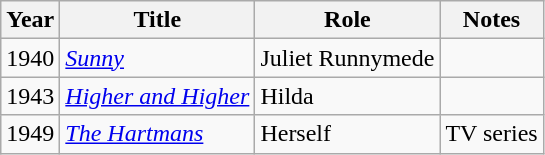<table class="wikitable sortable">
<tr>
<th>Year</th>
<th>Title</th>
<th>Role</th>
<th>Notes</th>
</tr>
<tr>
<td>1940</td>
<td><em><a href='#'>Sunny</a></em></td>
<td>Juliet Runnymede</td>
<td></td>
</tr>
<tr>
<td>1943</td>
<td><em><a href='#'>Higher and Higher</a></em></td>
<td>Hilda</td>
<td></td>
</tr>
<tr>
<td>1949</td>
<td><em><a href='#'>The Hartmans</a></em></td>
<td>Herself</td>
<td>TV series</td>
</tr>
</table>
